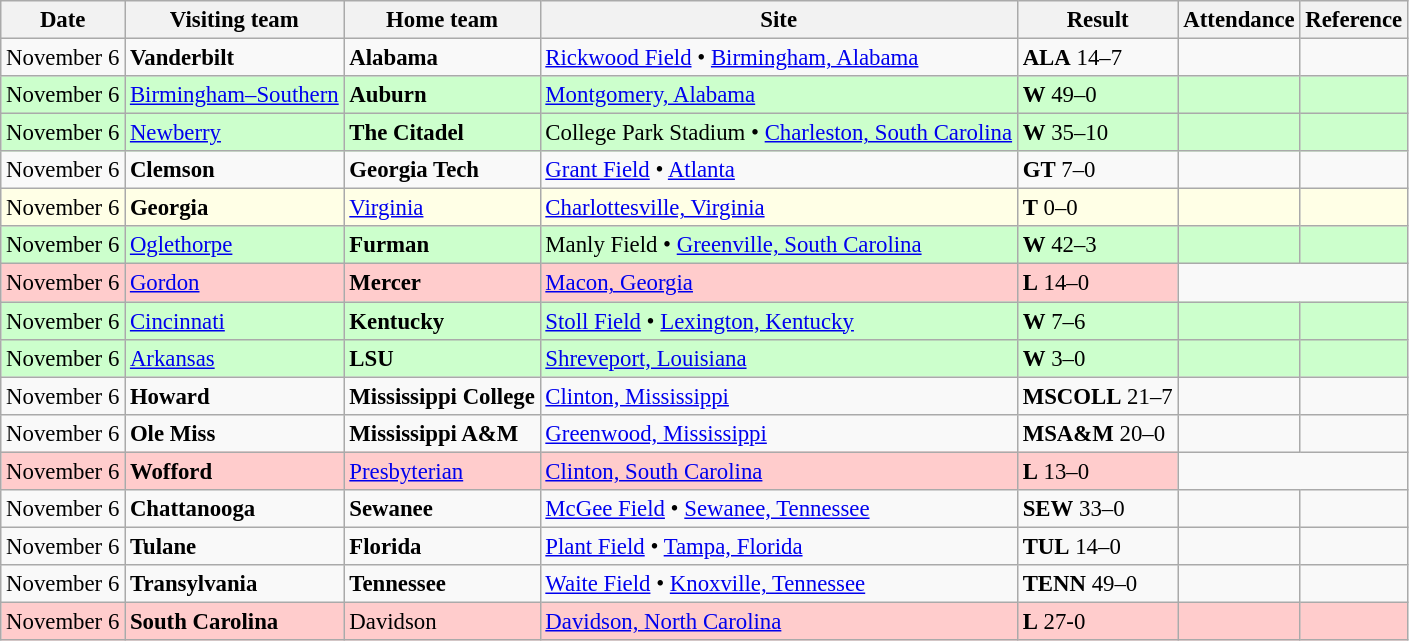<table class="wikitable" style="font-size:95%;">
<tr>
<th>Date</th>
<th>Visiting team</th>
<th>Home team</th>
<th>Site</th>
<th>Result</th>
<th>Attendance</th>
<th class="unsortable">Reference</th>
</tr>
<tr bgcolor=>
<td>November 6</td>
<td><strong>Vanderbilt</strong></td>
<td><strong>Alabama</strong></td>
<td><a href='#'>Rickwood Field</a> • <a href='#'>Birmingham, Alabama</a></td>
<td><strong>ALA</strong> 14–7</td>
<td></td>
<td></td>
</tr>
<tr bgcolor=ccffcc>
<td>November 6</td>
<td><a href='#'>Birmingham–Southern</a></td>
<td><strong>Auburn</strong></td>
<td><a href='#'>Montgomery, Alabama</a></td>
<td><strong>W</strong> 49–0</td>
<td></td>
<td></td>
</tr>
<tr bgcolor=ccffcc>
<td>November 6</td>
<td><a href='#'>Newberry</a></td>
<td><strong>The Citadel</strong></td>
<td>College Park Stadium • <a href='#'>Charleston, South Carolina</a></td>
<td><strong>W</strong> 35–10</td>
<td></td>
<td></td>
</tr>
<tr bgcolor=>
<td>November 6</td>
<td><strong>Clemson</strong></td>
<td><strong>Georgia Tech</strong></td>
<td><a href='#'>Grant Field</a> • <a href='#'>Atlanta</a></td>
<td><strong>GT</strong> 7–0</td>
<td></td>
<td></td>
</tr>
<tr bgcolor=ffffe6>
<td>November 6</td>
<td><strong>Georgia</strong></td>
<td><a href='#'>Virginia</a></td>
<td><a href='#'>Charlottesville, Virginia</a></td>
<td><strong>T</strong> 0–0</td>
<td></td>
<td></td>
</tr>
<tr bgcolor=ccffcc>
<td>November 6</td>
<td><a href='#'>Oglethorpe</a></td>
<td><strong>Furman</strong></td>
<td>Manly Field • <a href='#'>Greenville, South Carolina</a></td>
<td><strong>W</strong> 42–3</td>
<td></td>
<td></td>
</tr>
<tr bgcolor=ffcccc>
<td>November 6</td>
<td><a href='#'>Gordon</a></td>
<td><strong>Mercer</strong></td>
<td><a href='#'>Macon, Georgia</a></td>
<td><strong>L</strong> 14–0</td>
</tr>
<tr bgcolor=ccffcc>
<td>November 6</td>
<td><a href='#'>Cincinnati</a></td>
<td><strong>Kentucky</strong></td>
<td><a href='#'>Stoll Field</a> • <a href='#'>Lexington, Kentucky</a></td>
<td><strong>W</strong> 7–6</td>
<td></td>
<td></td>
</tr>
<tr bgcolor=ccffcc>
<td>November 6</td>
<td><a href='#'>Arkansas</a></td>
<td><strong>LSU</strong></td>
<td><a href='#'>Shreveport, Louisiana</a></td>
<td><strong>W</strong> 3–0</td>
<td></td>
<td></td>
</tr>
<tr bgcolor=>
<td>November 6</td>
<td><strong>Howard</strong></td>
<td><strong>Mississippi College</strong></td>
<td><a href='#'>Clinton, Mississippi</a></td>
<td><strong>MSCOLL</strong> 21–7</td>
<td></td>
<td></td>
</tr>
<tr bgcolor=>
<td>November  6</td>
<td><strong>Ole Miss</strong></td>
<td><strong>Mississippi A&M</strong></td>
<td><a href='#'>Greenwood, Mississippi</a></td>
<td><strong>MSA&M</strong> 20–0</td>
<td></td>
<td></td>
</tr>
<tr bgcolor=ffcccc>
<td>November 6</td>
<td><strong>Wofford</strong></td>
<td><a href='#'>Presbyterian</a></td>
<td><a href='#'>Clinton, South Carolina</a></td>
<td><strong>L</strong> 13–0</td>
</tr>
<tr bgcolor=>
<td>November 6</td>
<td><strong>Chattanooga</strong></td>
<td><strong>Sewanee</strong></td>
<td><a href='#'>McGee Field</a> • <a href='#'>Sewanee, Tennessee</a></td>
<td><strong>SEW</strong> 33–0</td>
<td></td>
<td></td>
</tr>
<tr bgcolor=>
<td>November 6</td>
<td><strong>Tulane</strong></td>
<td><strong>Florida</strong></td>
<td><a href='#'>Plant Field</a> • <a href='#'>Tampa, Florida</a></td>
<td><strong>TUL</strong> 14–0</td>
<td></td>
<td></td>
</tr>
<tr bgcolor=>
<td>November 6</td>
<td><strong>Transylvania</strong></td>
<td><strong>Tennessee</strong></td>
<td><a href='#'>Waite Field</a> • <a href='#'>Knoxville, Tennessee</a></td>
<td><strong>TENN</strong> 49–0</td>
<td></td>
<td></td>
</tr>
<tr bgcolor=ffcccc>
<td>November 6</td>
<td><strong>South Carolina</strong></td>
<td>Davidson</td>
<td><a href='#'>Davidson, North Carolina</a></td>
<td><strong>L</strong> 27-0</td>
<td></td>
<td></td>
</tr>
</table>
